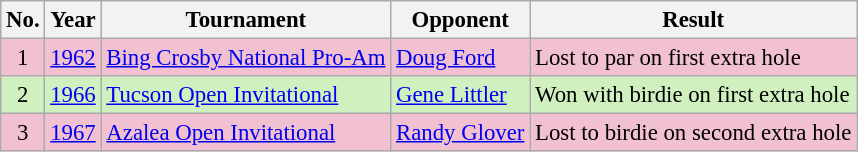<table class="wikitable" style="font-size:95%;">
<tr>
<th>No.</th>
<th>Year</th>
<th>Tournament</th>
<th>Opponent</th>
<th>Result</th>
</tr>
<tr style="background:#F2C1D1;">
<td align=center>1</td>
<td><a href='#'>1962</a></td>
<td><a href='#'>Bing Crosby National Pro-Am</a></td>
<td> <a href='#'>Doug Ford</a></td>
<td>Lost to par on first extra hole</td>
</tr>
<tr style="background:#D0F0C0;">
<td align=center>2</td>
<td><a href='#'>1966</a></td>
<td><a href='#'>Tucson Open Invitational</a></td>
<td> <a href='#'>Gene Littler</a></td>
<td>Won with birdie on first extra hole</td>
</tr>
<tr style="background:#F2C1D1;">
<td align=center>3</td>
<td><a href='#'>1967</a></td>
<td><a href='#'>Azalea Open Invitational</a></td>
<td> <a href='#'>Randy Glover</a></td>
<td>Lost to birdie on second extra hole</td>
</tr>
</table>
